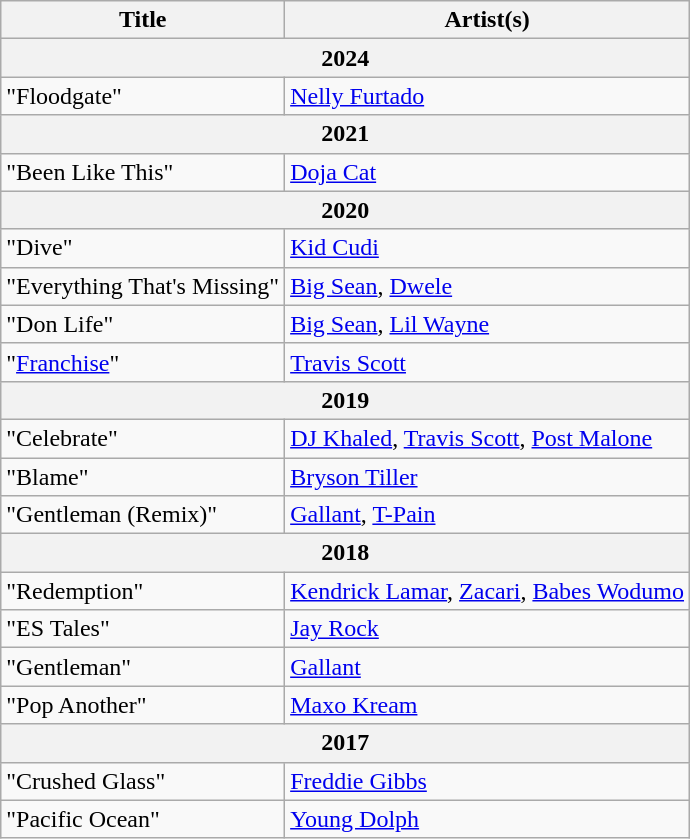<table class="wikitable">
<tr>
<th>Title</th>
<th>Artist(s)</th>
</tr>
<tr>
<th colspan="2">2024</th>
</tr>
<tr>
<td>"Floodgate"</td>
<td><a href='#'>Nelly Furtado</a></td>
</tr>
<tr>
<th colspan="2">2021</th>
</tr>
<tr>
<td>"Been Like This"</td>
<td><a href='#'>Doja Cat</a></td>
</tr>
<tr>
<th colspan="2">2020</th>
</tr>
<tr>
<td>"Dive"</td>
<td><a href='#'>Kid Cudi</a></td>
</tr>
<tr>
<td>"Everything That's Missing"</td>
<td><a href='#'>Big Sean</a>, <a href='#'>Dwele</a></td>
</tr>
<tr>
<td>"Don Life"</td>
<td><a href='#'>Big Sean</a>, <a href='#'>Lil Wayne</a></td>
</tr>
<tr>
<td>"<a href='#'>Franchise</a>"</td>
<td><a href='#'>Travis Scott</a></td>
</tr>
<tr>
<th colspan="2">2019</th>
</tr>
<tr>
<td>"Celebrate"</td>
<td><a href='#'>DJ Khaled</a>, <a href='#'>Travis Scott</a>, <a href='#'>Post Malone</a></td>
</tr>
<tr>
<td>"Blame"</td>
<td><a href='#'>Bryson Tiller</a></td>
</tr>
<tr>
<td>"Gentleman (Remix)"</td>
<td><a href='#'>Gallant</a>, <a href='#'>T-Pain</a></td>
</tr>
<tr>
<th colspan="2">2018</th>
</tr>
<tr>
<td>"Redemption"</td>
<td><a href='#'>Kendrick Lamar</a>, <a href='#'>Zacari</a>, <a href='#'>Babes Wodumo</a></td>
</tr>
<tr>
<td>"ES Tales"</td>
<td><a href='#'>Jay Rock</a></td>
</tr>
<tr>
<td>"Gentleman"</td>
<td><a href='#'>Gallant</a></td>
</tr>
<tr>
<td>"Pop Another"</td>
<td><a href='#'>Maxo Kream</a></td>
</tr>
<tr>
<th colspan="2">2017</th>
</tr>
<tr>
<td>"Crushed Glass"</td>
<td><a href='#'>Freddie Gibbs</a></td>
</tr>
<tr>
<td>"Pacific Ocean"</td>
<td><a href='#'>Young Dolph</a></td>
</tr>
</table>
